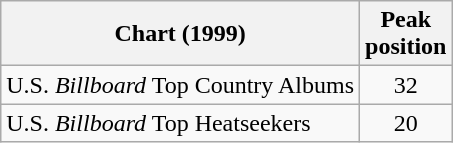<table class="wikitable">
<tr>
<th>Chart (1999)</th>
<th>Peak<br>position</th>
</tr>
<tr>
<td>U.S. <em>Billboard</em> Top Country Albums</td>
<td align="center">32</td>
</tr>
<tr>
<td>U.S. <em>Billboard</em> Top Heatseekers</td>
<td align="center">20</td>
</tr>
</table>
